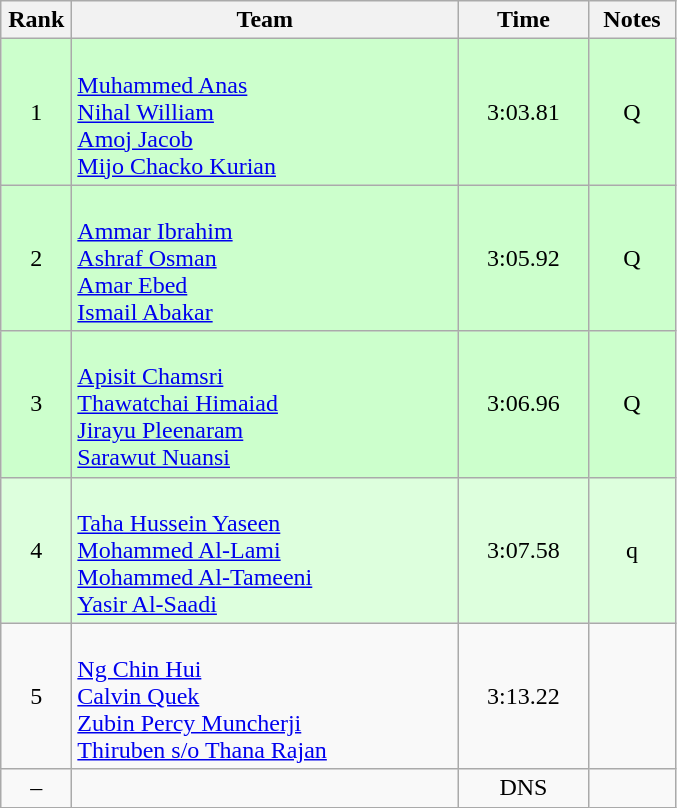<table class="wikitable" style="text-align:center">
<tr>
<th width=40>Rank</th>
<th width=250>Team</th>
<th width=80>Time</th>
<th width=50>Notes</th>
</tr>
<tr bgcolor=ccffcc>
<td>1</td>
<td align=left><br><a href='#'>Muhammed Anas</a><br><a href='#'>Nihal William</a><br><a href='#'>Amoj Jacob</a><br><a href='#'>Mijo Chacko Kurian</a></td>
<td>3:03.81</td>
<td>Q</td>
</tr>
<tr bgcolor=ccffcc>
<td>2</td>
<td align=left><br><a href='#'>Ammar Ibrahim</a><br><a href='#'>Ashraf Osman</a><br><a href='#'>Amar Ebed</a><br><a href='#'>Ismail Abakar</a></td>
<td>3:05.92</td>
<td>Q</td>
</tr>
<tr bgcolor=ccffcc>
<td>3</td>
<td align=left><br><a href='#'>Apisit Chamsri</a><br><a href='#'>Thawatchai Himaiad</a><br><a href='#'>Jirayu Pleenaram</a><br><a href='#'>Sarawut Nuansi</a></td>
<td>3:06.96</td>
<td>Q</td>
</tr>
<tr bgcolor=ddffdd>
<td>4</td>
<td align=left><br><a href='#'>Taha Hussein Yaseen</a><br><a href='#'>Mohammed Al-Lami</a><br><a href='#'>Mohammed Al-Tameeni</a><br><a href='#'>Yasir Al-Saadi</a></td>
<td>3:07.58</td>
<td>q</td>
</tr>
<tr>
<td>5</td>
<td align=left><br><a href='#'>Ng Chin Hui</a><br><a href='#'>Calvin Quek</a><br><a href='#'>Zubin Percy Muncherji</a><br><a href='#'>Thiruben s/o Thana Rajan</a></td>
<td>3:13.22</td>
<td></td>
</tr>
<tr>
<td>–</td>
<td align=left></td>
<td>DNS</td>
<td></td>
</tr>
</table>
